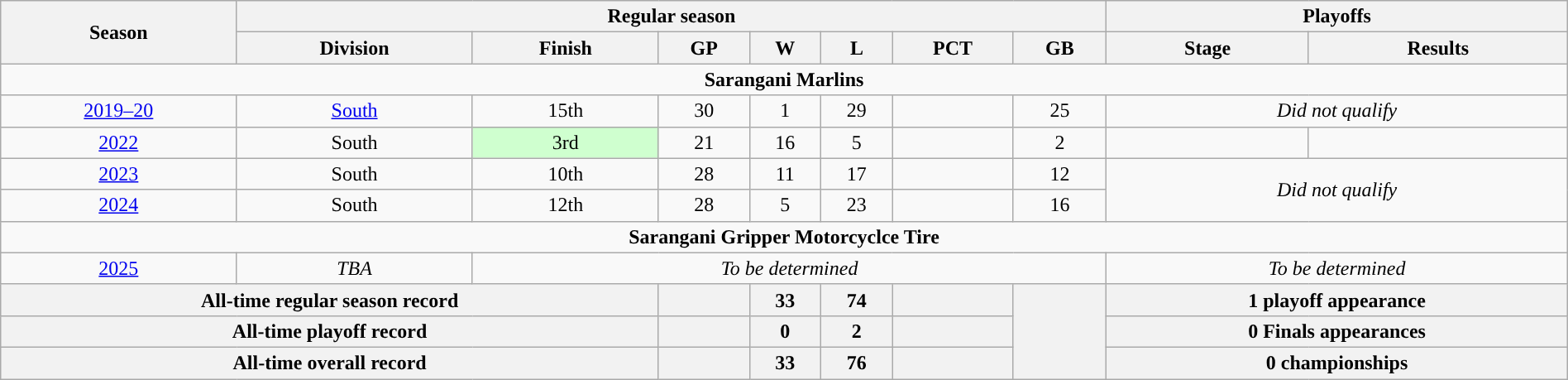<table class=wikitable style="width:100%; text-align:center">
<tr>
<th rowspan=2>Season</th>
<th colspan=7>Regular season</th>
<th colspan=2>Playoffs</th>
</tr>
<tr>
<th>Division</th>
<th>Finish</th>
<th>GP</th>
<th>W</th>
<th>L</th>
<th>PCT</th>
<th>GB</th>
<th>Stage</th>
<th>Results</th>
</tr>
<tr>
<td colspan=10><span><strong>Sarangani Marlins</strong></span></td>
</tr>
<tr>
<td><a href='#'>2019–20</a> <br> </td>
<td><a href='#'>South</a></td>
<td>15th</td>
<td>30</td>
<td>1</td>
<td>29</td>
<td></td>
<td>25</td>
<td colspan="2"><em>Did not qualify</em></td>
</tr>
<tr>
<td><a href='#'>2022</a></td>
<td>South</td>
<td bgcolor="#CFFFCF">3rd</td>
<td>21</td>
<td>16</td>
<td>5</td>
<td></td>
<td>2</td>
<td></td>
<td></td>
</tr>
<tr>
<td><a href='#'>2023</a></td>
<td>South</td>
<td>10th</td>
<td>28</td>
<td>11</td>
<td>17</td>
<td></td>
<td>12</td>
<td rowspan="2" colspan="2"><em>Did not qualify</em></td>
</tr>
<tr>
<td><a href='#'>2024</a></td>
<td>South</td>
<td>12th</td>
<td>28</td>
<td>5</td>
<td>23</td>
<td></td>
<td>16</td>
</tr>
<tr>
<td colspan=10><span><strong>Sarangani Gripper Motorcyclce Tire</strong></span></td>
</tr>
<tr>
<td><a href='#'>2025</a></td>
<td><em>TBA</em></td>
<td colspan=6><em>To be determined</em></td>
<td colspan=2><em>To be determined</em></td>
</tr>
<tr>
<th colspan=3>All-time regular season record</th>
<th></th>
<th>33</th>
<th>74</th>
<th></th>
<th rowspan=3></th>
<th colspan=2>1 playoff appearance</th>
</tr>
<tr>
<th colspan=3>All-time playoff record</th>
<th></th>
<th>0</th>
<th>2</th>
<th></th>
<th colspan=2>0 Finals appearances</th>
</tr>
<tr>
<th colspan=3>All-time overall record</th>
<th></th>
<th>33</th>
<th>76</th>
<th></th>
<th colspan=2>0 championships</th>
</tr>
</table>
